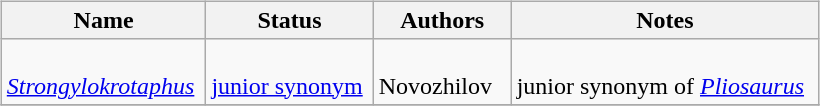<table border="0" style="background:transparent;" style="width: 100%;">
<tr>
<th width="90%"></th>
<th width="5%"></th>
<th width="5%"></th>
</tr>
<tr>
<td style="border:0px" valign="top"><br><table class="wikitable sortable" align="center" width="100%">
<tr>
<th>Name</th>
<th>Status</th>
<th colspan="2">Authors</th>
<th>Notes</th>
</tr>
<tr>
<td><br><em><a href='#'>Strongylokrotaphus</a></em></td>
<td><br><a href='#'>junior synonym</a></td>
<td style="border-right:0px" valign="top"><br>Novozhilov</td>
<td style="border-left:0px" valign="top"></td>
<td><br>junior synonym of <em><a href='#'>Pliosaurus</a></em></td>
</tr>
<tr>
</tr>
</table>
</td>
<td style="border:0px" valign="top"></td>
<td style="border:0px" valign="top"><br><table border="0" style= height:"100%" align="right" style="background:transparent;">
<tr style="height:1px">
<td><br></td>
</tr>
<tr style="height:30px">
<td></td>
</tr>
</table>
</td>
</tr>
<tr>
</tr>
</table>
